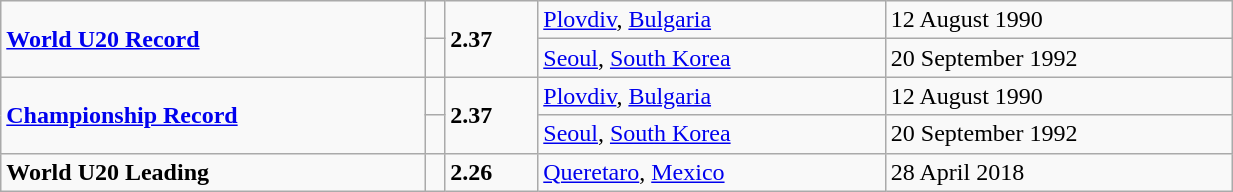<table class="wikitable" width=65%>
<tr>
<td rowspan=2><strong><a href='#'>World U20 Record</a></strong></td>
<td></td>
<td rowspan=2><strong>2.37</strong></td>
<td><a href='#'>Plovdiv</a>, <a href='#'>Bulgaria</a></td>
<td>12 August 1990</td>
</tr>
<tr>
<td></td>
<td><a href='#'>Seoul</a>, <a href='#'>South Korea</a></td>
<td>20 September 1992</td>
</tr>
<tr>
<td rowspan=2><strong><a href='#'>Championship Record</a></strong></td>
<td></td>
<td rowspan=2><strong>2.37</strong></td>
<td><a href='#'>Plovdiv</a>, <a href='#'>Bulgaria</a></td>
<td>12 August 1990</td>
</tr>
<tr>
<td></td>
<td><a href='#'>Seoul</a>, <a href='#'>South Korea</a></td>
<td>20 September 1992</td>
</tr>
<tr>
<td><strong>World U20 Leading</strong></td>
<td></td>
<td><strong>2.26</strong></td>
<td><a href='#'>Queretaro</a>, <a href='#'>Mexico</a></td>
<td>28 April 2018</td>
</tr>
</table>
